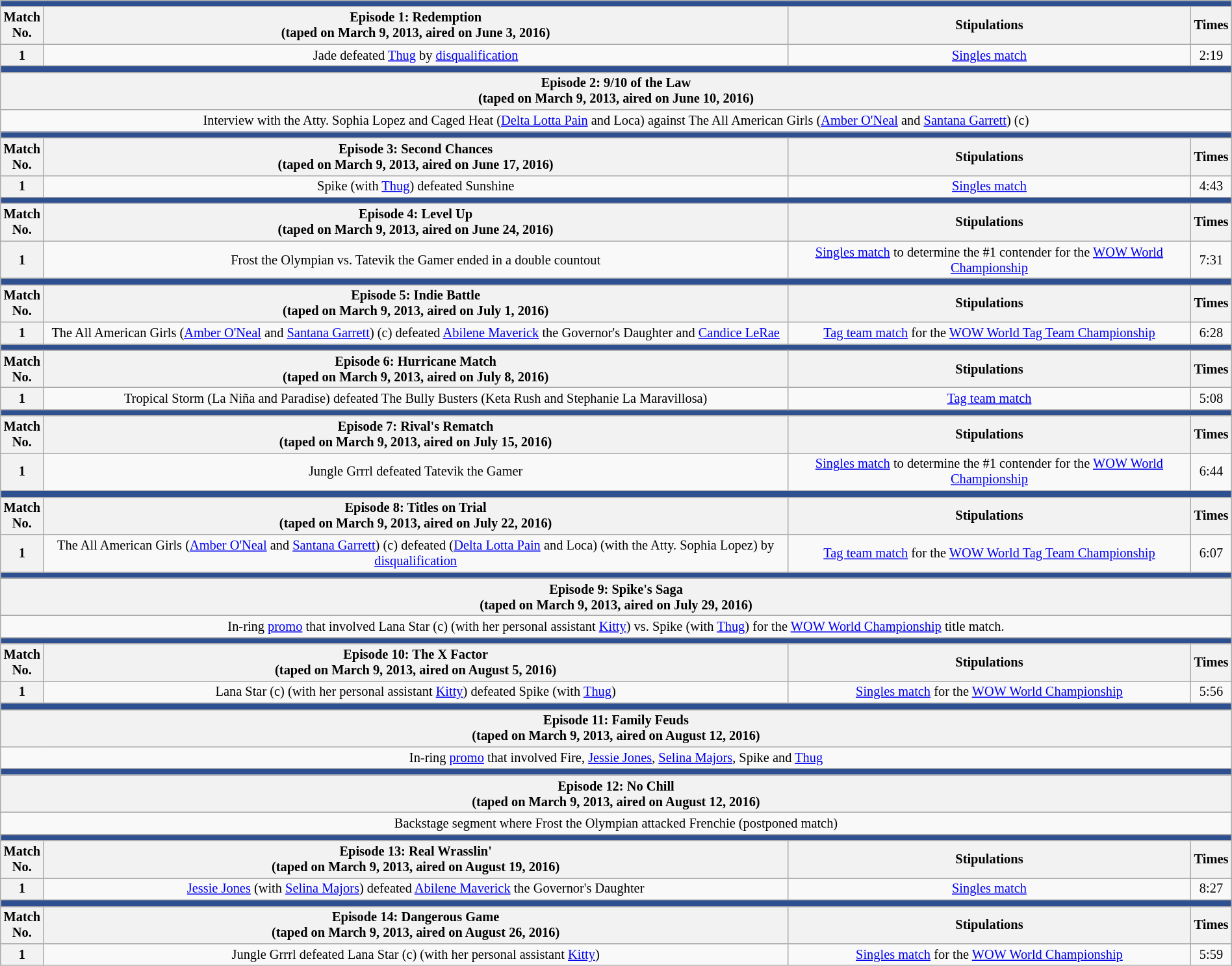<table class="wikitable" style="font-size:85%; text-align:center; width:100%;">
<tr>
<td colspan="4" style="background:#2e5090;"></td>
</tr>
<tr>
<th>Match <br>No.</th>
<th>Episode 1: Redemption<br>(taped on March 9, 2013, aired on June 3, 2016)</th>
<th>Stipulations</th>
<th>Times</th>
</tr>
<tr>
<th>1</th>
<td>Jade defeated <a href='#'>Thug</a> by <a href='#'>disqualification</a></td>
<td><a href='#'>Singles match</a></td>
<td>2:19</td>
</tr>
<tr>
<td colspan="4" style="background:#2e5090;"></td>
</tr>
<tr>
<th colspan="4">Episode 2: 9/10 of the Law<br>(taped on March 9, 2013, aired on June 10, 2016)</th>
</tr>
<tr>
<td colspan="4">Interview with the Atty. Sophia Lopez and Caged Heat (<a href='#'>Delta Lotta Pain</a> and Loca) against The All American Girls (<a href='#'>Amber O'Neal</a> and <a href='#'>Santana Garrett</a>) (c)</td>
</tr>
<tr>
<td colspan="4" style="background:#2e5090;"></td>
</tr>
<tr>
<th>Match <br>No.</th>
<th>Episode 3: Second Chances<br>(taped on March 9, 2013, aired on June 17, 2016)</th>
<th>Stipulations</th>
<th>Times</th>
</tr>
<tr>
<th>1</th>
<td>Spike (with <a href='#'>Thug</a>) defeated Sunshine</td>
<td><a href='#'>Singles match</a></td>
<td>4:43</td>
</tr>
<tr>
<td colspan="4" style="background:#2e5090;"></td>
</tr>
<tr>
<th>Match <br>No.</th>
<th>Episode 4: Level Up<br>(taped on March 9, 2013, aired on June 24, 2016)</th>
<th>Stipulations</th>
<th>Times</th>
</tr>
<tr>
<th>1</th>
<td>Frost the Olympian vs. Tatevik the Gamer ended in a double countout</td>
<td><a href='#'>Singles match</a> to determine the #1 contender for the <a href='#'>WOW World Championship</a></td>
<td>7:31</td>
</tr>
<tr>
<td colspan="4" style="background:#2e5090;"></td>
</tr>
<tr>
<th>Match <br>No.</th>
<th>Episode 5: Indie Battle<br>(taped on March 9, 2013, aired on July 1, 2016)</th>
<th>Stipulations</th>
<th>Times</th>
</tr>
<tr>
<th>1</th>
<td>The All American Girls (<a href='#'>Amber O'Neal</a> and <a href='#'>Santana Garrett</a>) (c) defeated <a href='#'>Abilene Maverick</a> the Governor's Daughter and <a href='#'>Candice LeRae</a></td>
<td><a href='#'>Tag team match</a> for the <a href='#'>WOW World Tag Team Championship</a></td>
<td>6:28</td>
</tr>
<tr>
<td colspan="4" style="background:#2e5090;"></td>
</tr>
<tr>
<th>Match <br>No.</th>
<th>Episode 6: Hurricane Match<br>(taped on March 9, 2013, aired on July 8, 2016)</th>
<th>Stipulations</th>
<th>Times</th>
</tr>
<tr>
<th>1</th>
<td>Tropical Storm (La Niña and Paradise) defeated The Bully Busters (Keta Rush and Stephanie La Maravillosa)</td>
<td><a href='#'>Tag team match</a></td>
<td>5:08</td>
</tr>
<tr>
<td colspan="4" style="background:#2e5090;"></td>
</tr>
<tr>
<th>Match <br>No.</th>
<th>Episode 7: Rival's Rematch<br>(taped on March 9, 2013, aired on July 15, 2016)</th>
<th>Stipulations</th>
<th>Times</th>
</tr>
<tr>
<th>1</th>
<td>Jungle Grrrl defeated Tatevik the Gamer</td>
<td><a href='#'>Singles match</a> to determine the #1 contender for the <a href='#'>WOW World Championship</a></td>
<td>6:44</td>
</tr>
<tr>
<td colspan="4" style="background:#2e5090;"></td>
</tr>
<tr>
<th>Match <br>No.</th>
<th>Episode 8: Titles on Trial<br>(taped on March 9, 2013, aired on July 22, 2016)</th>
<th>Stipulations</th>
<th>Times</th>
</tr>
<tr>
<th>1</th>
<td>The All American Girls (<a href='#'>Amber O'Neal</a> and <a href='#'>Santana Garrett</a>) (c) defeated (<a href='#'>Delta Lotta Pain</a> and Loca) (with the Atty. Sophia Lopez) by <a href='#'>disqualification</a></td>
<td><a href='#'>Tag team match</a> for the <a href='#'>WOW World Tag Team Championship</a></td>
<td>6:07</td>
</tr>
<tr>
<td colspan="4" style="background:#2e5090;"></td>
</tr>
<tr>
<th colspan="4">Episode 9: Spike's Saga<br>(taped on March 9, 2013, aired on July 29, 2016)</th>
</tr>
<tr>
<td colspan="4">In-ring <a href='#'>promo</a> that involved Lana Star (c) (with her personal assistant <a href='#'>Kitty</a>) vs. Spike (with <a href='#'>Thug</a>) for the <a href='#'>WOW World Championship</a> title match.</td>
</tr>
<tr>
<td colspan="4" style="background:#2e5090;"></td>
</tr>
<tr>
<th>Match <br>No.</th>
<th>Episode 10: The X Factor<br>(taped on March 9, 2013, aired on August 5, 2016)</th>
<th>Stipulations</th>
<th>Times</th>
</tr>
<tr>
<th>1</th>
<td>Lana Star (c) (with her personal assistant <a href='#'>Kitty</a>) defeated Spike (with <a href='#'>Thug</a>)</td>
<td><a href='#'>Singles match</a> for the <a href='#'>WOW World Championship</a></td>
<td>5:56</td>
</tr>
<tr>
<td colspan="4" style="background:#2e5090;"></td>
</tr>
<tr>
<th colspan="4">Episode 11: Family Feuds<br>(taped on March 9, 2013, aired on August 12, 2016)</th>
</tr>
<tr>
<td colspan="4">In-ring <a href='#'>promo</a> that involved Fire, <a href='#'>Jessie Jones</a>, <a href='#'>Selina Majors</a>, Spike and <a href='#'>Thug</a></td>
</tr>
<tr>
<td colspan="4" style="background:#2e5090;"></td>
</tr>
<tr>
<th colspan="4">Episode 12: No Chill<br>(taped on March 9, 2013, aired on August 12, 2016)</th>
</tr>
<tr>
<td colspan="4">Backstage segment where Frost the Olympian attacked Frenchie (postponed match)</td>
</tr>
<tr>
<td colspan="4" style="background:#2e5090;"></td>
</tr>
<tr>
<th>Match <br>No.</th>
<th>Episode 13: Real Wrasslin'<br>(taped on March 9, 2013, aired on August 19, 2016)</th>
<th>Stipulations</th>
<th>Times</th>
</tr>
<tr>
<th>1</th>
<td><a href='#'>Jessie Jones</a> (with <a href='#'>Selina Majors</a>) defeated <a href='#'>Abilene Maverick</a> the Governor's Daughter</td>
<td><a href='#'>Singles match</a></td>
<td>8:27</td>
</tr>
<tr>
<td colspan="4" style="background:#2e5090;"></td>
</tr>
<tr>
<th>Match <br>No.</th>
<th>Episode 14: Dangerous Game<br>(taped on March 9, 2013, aired on August 26, 2016)</th>
<th>Stipulations</th>
<th>Times</th>
</tr>
<tr>
<th>1</th>
<td>Jungle Grrrl defeated Lana Star (c) (with her personal assistant <a href='#'>Kitty</a>)</td>
<td><a href='#'>Singles match</a> for the <a href='#'>WOW World Championship</a></td>
<td>5:59</td>
</tr>
</table>
